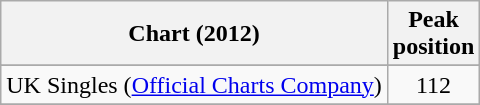<table class="wikitable sortable">
<tr>
<th>Chart (2012)</th>
<th>Peak<br>position</th>
</tr>
<tr>
</tr>
<tr>
<td>UK Singles (<a href='#'>Official Charts Company</a>)</td>
<td style="text-align:center;">112</td>
</tr>
<tr>
</tr>
</table>
